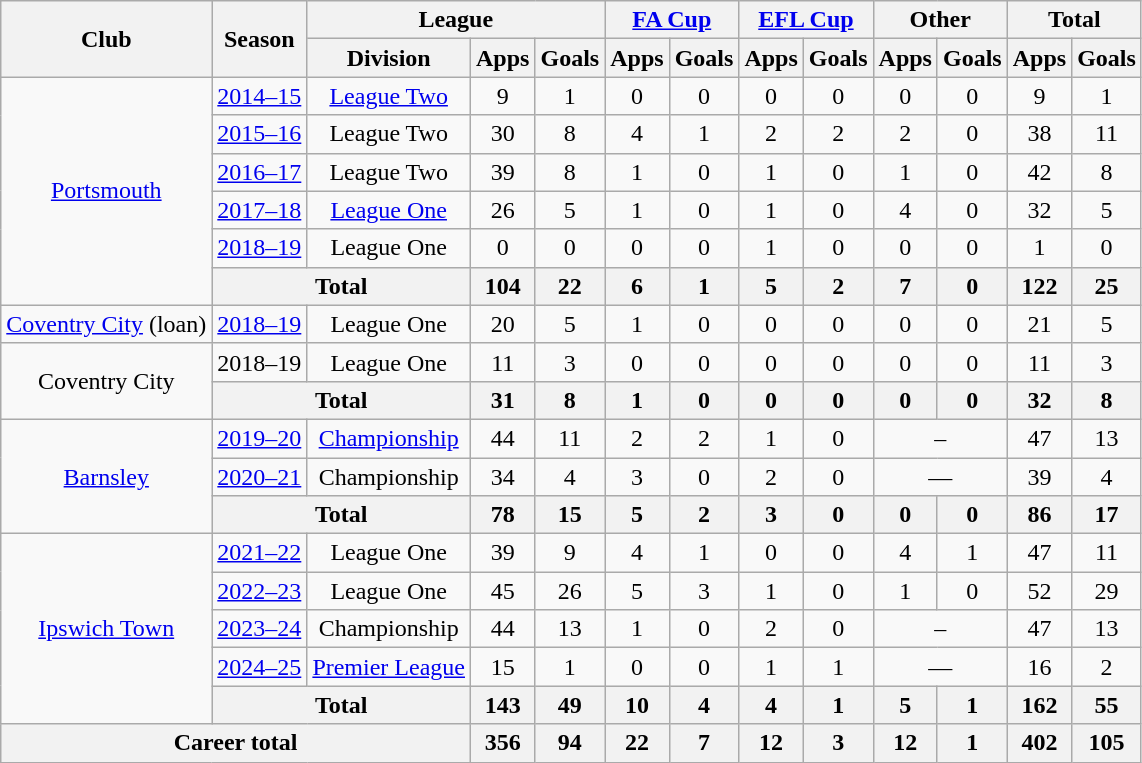<table class="wikitable" style="text-align: center;">
<tr>
<th rowspan="2">Club</th>
<th rowspan="2">Season</th>
<th colspan="3">League</th>
<th colspan="2"><a href='#'>FA Cup</a></th>
<th colspan="2"><a href='#'>EFL Cup</a></th>
<th colspan="2">Other</th>
<th colspan="2">Total</th>
</tr>
<tr>
<th>Division</th>
<th>Apps</th>
<th>Goals</th>
<th>Apps</th>
<th>Goals</th>
<th>Apps</th>
<th>Goals</th>
<th>Apps</th>
<th>Goals</th>
<th>Apps</th>
<th>Goals</th>
</tr>
<tr>
<td rowspan="6"><a href='#'>Portsmouth</a></td>
<td><a href='#'>2014–15</a></td>
<td><a href='#'>League Two</a></td>
<td>9</td>
<td>1</td>
<td>0</td>
<td>0</td>
<td>0</td>
<td>0</td>
<td>0</td>
<td>0</td>
<td>9</td>
<td>1</td>
</tr>
<tr>
<td><a href='#'>2015–16</a></td>
<td>League Two</td>
<td>30</td>
<td>8</td>
<td>4</td>
<td>1</td>
<td>2</td>
<td>2</td>
<td>2</td>
<td>0</td>
<td>38</td>
<td>11</td>
</tr>
<tr>
<td><a href='#'>2016–17</a></td>
<td>League Two</td>
<td>39</td>
<td>8</td>
<td>1</td>
<td>0</td>
<td>1</td>
<td>0</td>
<td>1</td>
<td>0</td>
<td>42</td>
<td>8</td>
</tr>
<tr>
<td><a href='#'>2017–18</a></td>
<td><a href='#'>League One</a></td>
<td>26</td>
<td>5</td>
<td>1</td>
<td>0</td>
<td>1</td>
<td>0</td>
<td>4</td>
<td>0</td>
<td>32</td>
<td>5</td>
</tr>
<tr>
<td><a href='#'>2018–19</a></td>
<td>League One</td>
<td>0</td>
<td>0</td>
<td>0</td>
<td>0</td>
<td>1</td>
<td>0</td>
<td>0</td>
<td>0</td>
<td>1</td>
<td>0</td>
</tr>
<tr>
<th colspan=2>Total</th>
<th>104</th>
<th>22</th>
<th>6</th>
<th>1</th>
<th>5</th>
<th>2</th>
<th>7</th>
<th>0</th>
<th>122</th>
<th>25</th>
</tr>
<tr>
<td><a href='#'>Coventry City</a> (loan)</td>
<td><a href='#'>2018–19</a></td>
<td>League One</td>
<td>20</td>
<td>5</td>
<td>1</td>
<td>0</td>
<td>0</td>
<td>0</td>
<td>0</td>
<td>0</td>
<td>21</td>
<td>5</td>
</tr>
<tr>
<td rowspan="2">Coventry City</td>
<td>2018–19</td>
<td>League One</td>
<td>11</td>
<td>3</td>
<td>0</td>
<td>0</td>
<td>0</td>
<td>0</td>
<td>0</td>
<td>0</td>
<td>11</td>
<td>3</td>
</tr>
<tr>
<th colspan=2>Total</th>
<th>31</th>
<th>8</th>
<th>1</th>
<th>0</th>
<th>0</th>
<th>0</th>
<th>0</th>
<th>0</th>
<th>32</th>
<th>8</th>
</tr>
<tr>
<td rowspan="3"><a href='#'>Barnsley</a></td>
<td><a href='#'>2019–20</a></td>
<td><a href='#'>Championship</a></td>
<td>44</td>
<td>11</td>
<td>2</td>
<td>2</td>
<td>1</td>
<td>0</td>
<td colspan="2">–</td>
<td>47</td>
<td>13</td>
</tr>
<tr>
<td><a href='#'>2020–21</a></td>
<td>Championship</td>
<td>34</td>
<td>4</td>
<td>3</td>
<td>0</td>
<td>2</td>
<td>0</td>
<td colspan="2">—</td>
<td>39</td>
<td>4</td>
</tr>
<tr>
<th colspan=2>Total</th>
<th>78</th>
<th>15</th>
<th>5</th>
<th>2</th>
<th>3</th>
<th>0</th>
<th>0</th>
<th>0</th>
<th>86</th>
<th>17</th>
</tr>
<tr>
<td rowspan="5"><a href='#'>Ipswich Town</a></td>
<td><a href='#'>2021–22</a></td>
<td>League One</td>
<td>39</td>
<td>9</td>
<td>4</td>
<td>1</td>
<td>0</td>
<td>0</td>
<td>4</td>
<td>1</td>
<td>47</td>
<td>11</td>
</tr>
<tr>
<td><a href='#'>2022–23</a></td>
<td>League One</td>
<td>45</td>
<td>26</td>
<td>5</td>
<td>3</td>
<td>1</td>
<td>0</td>
<td>1</td>
<td>0</td>
<td>52</td>
<td>29</td>
</tr>
<tr>
<td><a href='#'>2023–24</a></td>
<td>Championship</td>
<td>44</td>
<td>13</td>
<td>1</td>
<td>0</td>
<td>2</td>
<td>0</td>
<td colspan="2">–</td>
<td>47</td>
<td>13</td>
</tr>
<tr>
<td><a href='#'>2024–25</a></td>
<td><a href='#'>Premier League</a></td>
<td>15</td>
<td>1</td>
<td>0</td>
<td>0</td>
<td>1</td>
<td>1</td>
<td colspan="2">—</td>
<td>16</td>
<td>2</td>
</tr>
<tr>
<th colspan="2">Total</th>
<th>143</th>
<th>49</th>
<th>10</th>
<th>4</th>
<th>4</th>
<th>1</th>
<th>5</th>
<th>1</th>
<th>162</th>
<th>55</th>
</tr>
<tr>
<th colspan="3">Career total</th>
<th>356</th>
<th>94</th>
<th>22</th>
<th>7</th>
<th>12</th>
<th>3</th>
<th>12</th>
<th>1</th>
<th>402</th>
<th>105</th>
</tr>
</table>
